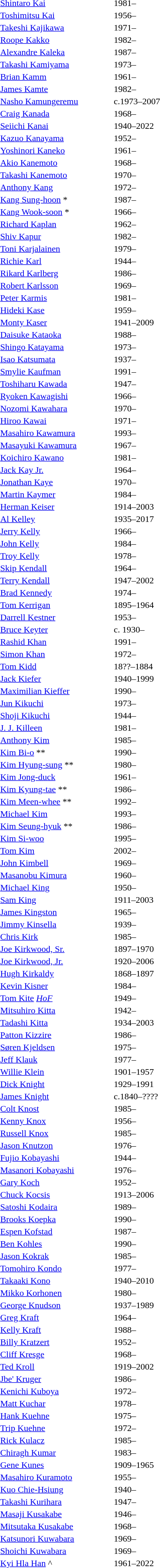<table>
<tr>
<td style="width:200px"> <a href='#'>Shintaro Kai</a></td>
<td>1981–</td>
</tr>
<tr>
<td> <a href='#'>Toshimitsu Kai</a></td>
<td>1956–</td>
</tr>
<tr>
<td> <a href='#'>Takeshi Kajikawa</a></td>
<td>1971–</td>
</tr>
<tr>
<td> <a href='#'>Roope Kakko</a></td>
<td>1982–</td>
</tr>
<tr>
<td> <a href='#'>Alexandre Kaleka</a></td>
<td>1987–</td>
</tr>
<tr>
<td> <a href='#'>Takashi Kamiyama</a></td>
<td>1973–</td>
</tr>
<tr>
<td> <a href='#'>Brian Kamm</a></td>
<td>1961–</td>
</tr>
<tr>
<td> <a href='#'>James Kamte</a></td>
<td>1982–</td>
</tr>
<tr>
<td> <a href='#'>Nasho Kamungeremu</a></td>
<td>c.1973–2007</td>
</tr>
<tr>
<td> <a href='#'>Craig Kanada</a></td>
<td>1968–</td>
</tr>
<tr>
<td> <a href='#'>Seiichi Kanai</a></td>
<td>1940–2022</td>
</tr>
<tr>
<td> <a href='#'>Kazuo Kanayama</a></td>
<td>1952–</td>
</tr>
<tr>
<td> <a href='#'>Yoshinori Kaneko</a></td>
<td>1961–</td>
</tr>
<tr>
<td> <a href='#'>Akio Kanemoto</a></td>
<td>1968–</td>
</tr>
<tr>
<td> <a href='#'>Takashi Kanemoto</a></td>
<td>1970–</td>
</tr>
<tr>
<td> <a href='#'>Anthony Kang</a></td>
<td>1972–</td>
</tr>
<tr>
<td> <a href='#'>Kang Sung-hoon</a> *</td>
<td>1987–</td>
</tr>
<tr>
<td> <a href='#'>Kang Wook-soon</a> *</td>
<td>1966–</td>
</tr>
<tr>
<td> <a href='#'>Richard Kaplan</a></td>
<td>1962–</td>
</tr>
<tr>
<td> <a href='#'>Shiv Kapur</a></td>
<td>1982–</td>
</tr>
<tr>
<td> <a href='#'>Toni Karjalainen</a></td>
<td>1979–</td>
</tr>
<tr>
<td> <a href='#'>Richie Karl</a></td>
<td>1944–</td>
</tr>
<tr>
<td> <a href='#'>Rikard Karlberg</a></td>
<td>1986–</td>
</tr>
<tr>
<td> <a href='#'>Robert Karlsson</a></td>
<td>1969–</td>
</tr>
<tr>
<td> <a href='#'>Peter Karmis</a></td>
<td>1981–</td>
</tr>
<tr>
<td> <a href='#'>Hideki Kase</a></td>
<td>1959–</td>
</tr>
<tr>
<td> <a href='#'>Monty Kaser</a></td>
<td>1941–2009</td>
</tr>
<tr>
<td> <a href='#'>Daisuke Kataoka</a></td>
<td>1988–</td>
</tr>
<tr>
<td> <a href='#'>Shingo Katayama</a></td>
<td>1973–</td>
</tr>
<tr>
<td> <a href='#'>Isao Katsumata</a></td>
<td>1937–</td>
</tr>
<tr>
<td> <a href='#'>Smylie Kaufman</a></td>
<td>1991–</td>
</tr>
<tr>
<td> <a href='#'>Toshiharu Kawada</a></td>
<td>1947–</td>
</tr>
<tr>
<td> <a href='#'>Ryoken Kawagishi</a></td>
<td>1966–</td>
</tr>
<tr>
<td> <a href='#'>Nozomi Kawahara</a></td>
<td>1970–</td>
</tr>
<tr>
<td> <a href='#'>Hiroo Kawai</a></td>
<td>1971–</td>
</tr>
<tr>
<td> <a href='#'>Masahiro Kawamura</a></td>
<td>1993–</td>
</tr>
<tr>
<td> <a href='#'>Masayuki Kawamura</a></td>
<td>1967–</td>
</tr>
<tr>
<td> <a href='#'>Koichiro Kawano</a></td>
<td>1981–</td>
</tr>
<tr>
<td> <a href='#'>Jack Kay Jr.</a></td>
<td>1964–</td>
</tr>
<tr>
<td> <a href='#'>Jonathan Kaye</a></td>
<td>1970–</td>
</tr>
<tr>
<td> <a href='#'>Martin Kaymer</a></td>
<td>1984–</td>
</tr>
<tr>
<td> <a href='#'>Herman Keiser</a></td>
<td>1914–2003</td>
</tr>
<tr>
<td> <a href='#'>Al Kelley</a></td>
<td>1935–2017</td>
</tr>
<tr>
<td> <a href='#'>Jerry Kelly</a></td>
<td>1966–</td>
</tr>
<tr>
<td> <a href='#'>John Kelly</a></td>
<td>1984–</td>
</tr>
<tr>
<td> <a href='#'>Troy Kelly</a></td>
<td>1978–</td>
</tr>
<tr>
<td> <a href='#'>Skip Kendall</a></td>
<td>1964–</td>
</tr>
<tr>
<td> <a href='#'>Terry Kendall</a></td>
<td>1947–2002</td>
</tr>
<tr>
<td> <a href='#'>Brad Kennedy</a></td>
<td>1974–</td>
</tr>
<tr>
<td> <a href='#'>Tom Kerrigan</a></td>
<td>1895–1964</td>
</tr>
<tr>
<td> <a href='#'>Darrell Kestner</a></td>
<td>1953–</td>
</tr>
<tr>
<td> <a href='#'>Bruce Keyter</a></td>
<td>c. 1930–</td>
</tr>
<tr>
<td> <a href='#'>Rashid Khan</a></td>
<td>1991–</td>
</tr>
<tr>
<td> <a href='#'>Simon Khan</a></td>
<td>1972–</td>
</tr>
<tr>
<td> <a href='#'>Tom Kidd</a></td>
<td>18??–1884</td>
</tr>
<tr>
<td> <a href='#'>Jack Kiefer</a></td>
<td>1940–1999</td>
</tr>
<tr>
<td> <a href='#'>Maximilian Kieffer</a></td>
<td>1990–</td>
</tr>
<tr>
<td> <a href='#'>Jun Kikuchi</a></td>
<td>1973–</td>
</tr>
<tr>
<td> <a href='#'>Shoji Kikuchi</a></td>
<td>1944–</td>
</tr>
<tr>
<td> <a href='#'>J. J. Killeen</a></td>
<td>1981–</td>
</tr>
<tr>
<td> <a href='#'>Anthony Kim</a></td>
<td>1985–</td>
</tr>
<tr>
<td> <a href='#'>Kim Bi-o</a> **</td>
<td>1990–</td>
</tr>
<tr>
<td> <a href='#'>Kim Hyung-sung</a> **</td>
<td>1980–</td>
</tr>
<tr>
<td> <a href='#'>Kim Jong-duck</a></td>
<td>1961–</td>
</tr>
<tr>
<td> <a href='#'>Kim Kyung-tae</a> **</td>
<td>1986–</td>
</tr>
<tr>
<td> <a href='#'>Kim Meen-whee</a> **</td>
<td>1992–</td>
</tr>
<tr>
<td> <a href='#'>Michael Kim</a></td>
<td>1993–</td>
</tr>
<tr>
<td> <a href='#'>Kim Seung-hyuk</a> **</td>
<td>1986–</td>
</tr>
<tr>
<td> <a href='#'>Kim Si-woo</a></td>
<td>1995–</td>
</tr>
<tr>
<td> <a href='#'>Tom Kim</a></td>
<td>2002–</td>
</tr>
<tr>
<td> <a href='#'>John Kimbell</a></td>
<td>1969–</td>
</tr>
<tr>
<td> <a href='#'>Masanobu Kimura</a></td>
<td>1960–</td>
</tr>
<tr>
<td> <a href='#'>Michael King</a></td>
<td>1950–</td>
</tr>
<tr>
<td> <a href='#'>Sam King</a></td>
<td>1911–2003</td>
</tr>
<tr>
<td> <a href='#'>James Kingston</a></td>
<td>1965–</td>
</tr>
<tr>
<td> <a href='#'>Jimmy Kinsella</a></td>
<td>1939–</td>
</tr>
<tr>
<td> <a href='#'>Chris Kirk</a></td>
<td>1985–</td>
</tr>
<tr>
<td>  <a href='#'>Joe Kirkwood, Sr.</a></td>
<td>1897–1970</td>
</tr>
<tr>
<td>  <a href='#'>Joe Kirkwood, Jr.</a></td>
<td>1920–2006</td>
</tr>
<tr>
<td> <a href='#'>Hugh Kirkaldy</a></td>
<td>1868–1897</td>
</tr>
<tr>
<td> <a href='#'>Kevin Kisner</a></td>
<td>1984–</td>
</tr>
<tr>
<td> <a href='#'>Tom Kite</a> <em><a href='#'><span>HoF</span></a></em></td>
<td>1949–</td>
</tr>
<tr>
<td> <a href='#'>Mitsuhiro Kitta</a></td>
<td>1942–</td>
</tr>
<tr>
<td> <a href='#'>Tadashi Kitta</a></td>
<td>1934–2003</td>
</tr>
<tr>
<td> <a href='#'>Patton Kizzire</a></td>
<td>1986–</td>
</tr>
<tr>
<td> <a href='#'>Søren Kjeldsen</a></td>
<td>1975–</td>
</tr>
<tr>
<td> <a href='#'>Jeff Klauk</a></td>
<td>1977–</td>
</tr>
<tr>
<td> <a href='#'>Willie Klein</a></td>
<td>1901–1957</td>
</tr>
<tr>
<td> <a href='#'>Dick Knight</a></td>
<td>1929–1991</td>
</tr>
<tr>
<td> <a href='#'>James Knight</a></td>
<td>c.1840–????</td>
</tr>
<tr>
<td> <a href='#'>Colt Knost</a></td>
<td>1985–</td>
</tr>
<tr>
<td> <a href='#'>Kenny Knox</a></td>
<td>1956–</td>
</tr>
<tr>
<td> <a href='#'>Russell Knox</a></td>
<td>1985–</td>
</tr>
<tr>
<td> <a href='#'>Jason Knutzon</a></td>
<td>1976–</td>
</tr>
<tr>
<td> <a href='#'>Fujio Kobayashi</a></td>
<td>1944–</td>
</tr>
<tr>
<td> <a href='#'>Masanori Kobayashi</a></td>
<td>1976–</td>
</tr>
<tr>
<td> <a href='#'>Gary Koch</a></td>
<td>1952–</td>
</tr>
<tr>
<td> <a href='#'>Chuck Kocsis</a></td>
<td>1913–2006</td>
</tr>
<tr>
<td> <a href='#'>Satoshi Kodaira</a></td>
<td>1989–</td>
</tr>
<tr>
<td> <a href='#'>Brooks Koepka</a></td>
<td>1990–</td>
</tr>
<tr>
<td> <a href='#'>Espen Kofstad</a></td>
<td>1987–</td>
</tr>
<tr>
<td> <a href='#'>Ben Kohles</a></td>
<td>1990–</td>
</tr>
<tr>
<td> <a href='#'>Jason Kokrak</a></td>
<td>1985–</td>
</tr>
<tr>
<td> <a href='#'>Tomohiro Kondo</a></td>
<td>1977–</td>
</tr>
<tr>
<td> <a href='#'>Takaaki Kono</a></td>
<td>1940–2010</td>
</tr>
<tr>
<td> <a href='#'>Mikko Korhonen</a></td>
<td>1980–</td>
</tr>
<tr>
<td> <a href='#'>George Knudson</a></td>
<td>1937–1989</td>
</tr>
<tr>
<td> <a href='#'>Greg Kraft</a></td>
<td>1964–</td>
</tr>
<tr>
<td> <a href='#'>Kelly Kraft</a></td>
<td>1988–</td>
</tr>
<tr>
<td> <a href='#'>Billy Kratzert</a></td>
<td>1952–</td>
</tr>
<tr>
<td> <a href='#'>Cliff Kresge</a></td>
<td>1968–</td>
</tr>
<tr>
<td> <a href='#'>Ted Kroll</a></td>
<td>1919–2002</td>
</tr>
<tr>
<td> <a href='#'>Jbe' Kruger</a></td>
<td>1986–</td>
</tr>
<tr>
<td> <a href='#'>Kenichi Kuboya</a></td>
<td>1972–</td>
</tr>
<tr>
<td> <a href='#'>Matt Kuchar</a></td>
<td>1978–</td>
</tr>
<tr>
<td> <a href='#'>Hank Kuehne</a></td>
<td>1975–</td>
</tr>
<tr>
<td> <a href='#'>Trip Kuehne</a></td>
<td>1972–</td>
</tr>
<tr>
<td> <a href='#'>Rick Kulacz</a></td>
<td>1985–</td>
</tr>
<tr>
<td> <a href='#'>Chiragh Kumar</a></td>
<td>1983–</td>
</tr>
<tr>
<td> <a href='#'>Gene Kunes</a></td>
<td>1909–1965</td>
</tr>
<tr>
<td> <a href='#'>Masahiro Kuramoto</a></td>
<td>1955–</td>
</tr>
<tr>
<td> <a href='#'>Kuo Chie-Hsiung</a></td>
<td>1940–</td>
</tr>
<tr>
<td> <a href='#'>Takashi Kurihara</a></td>
<td>1947–</td>
</tr>
<tr>
<td> <a href='#'>Masaji Kusakabe</a></td>
<td>1946–</td>
</tr>
<tr>
<td> <a href='#'>Mitsutaka Kusakabe</a></td>
<td>1968–</td>
</tr>
<tr>
<td> <a href='#'>Katsunori Kuwabara</a></td>
<td>1969–</td>
</tr>
<tr>
<td> <a href='#'>Shoichi Kuwabara</a></td>
<td>1969–</td>
</tr>
<tr>
<td> <a href='#'>Kyi Hla Han</a> ^</td>
<td>1961–2022</td>
</tr>
</table>
